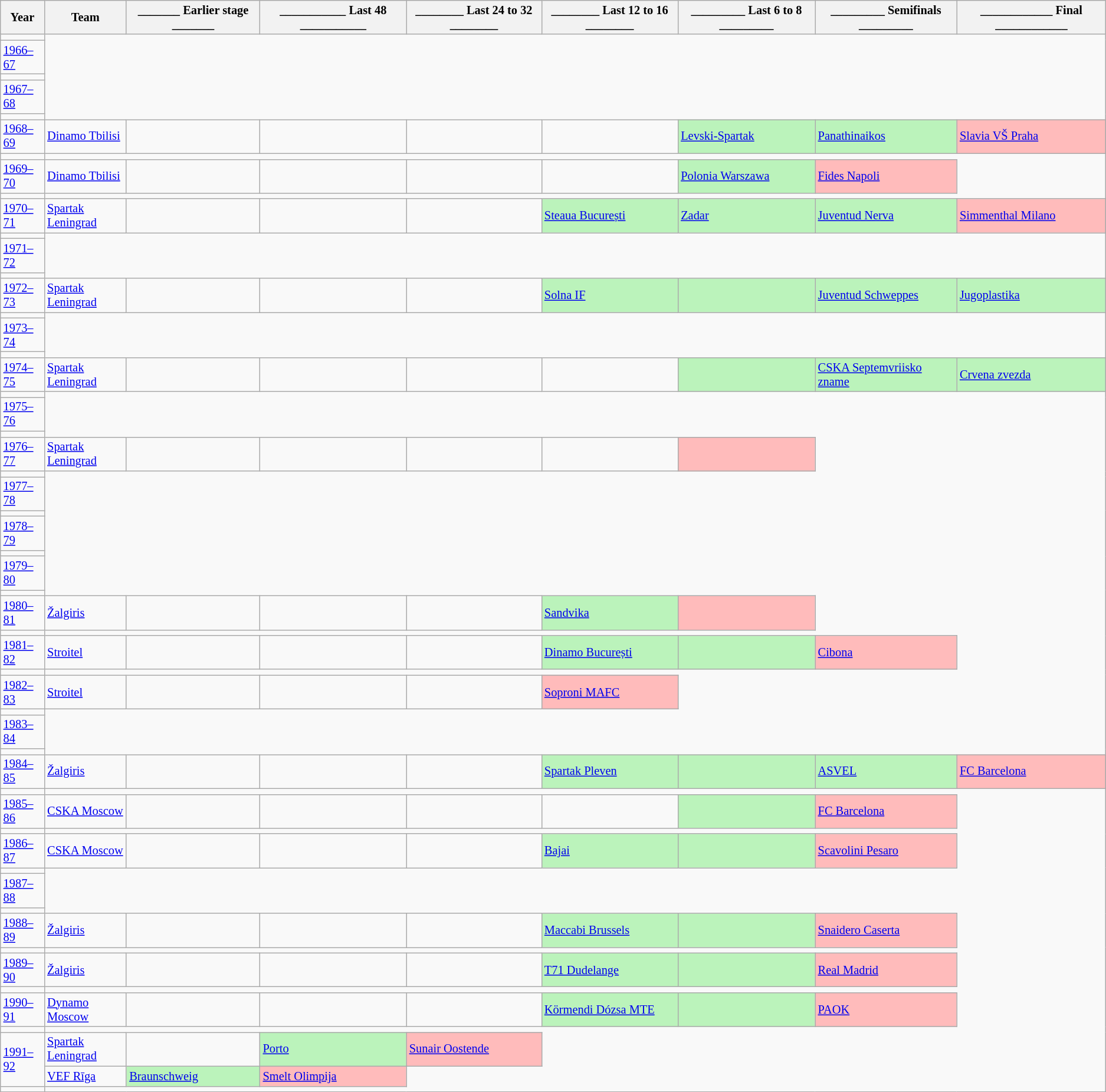<table class="wikitable" style="font-size:85%">
<tr>
<th>Year</th>
<th>Team</th>
<th>_______ Earlier stage _______</th>
<th>___________ Last 48 ___________</th>
<th>________ Last 24 to 32 ________</th>
<th>________ Last 12 to 16 ________</th>
<th>_________ Last 6 to 8 _________</th>
<th>_________ Semifinals _________</th>
<th>____________ Final ____________</th>
</tr>
<tr>
<td></td>
</tr>
<tr>
<td><a href='#'>1966–67</a></td>
</tr>
<tr>
<td></td>
</tr>
<tr>
<td><a href='#'>1967–68</a></td>
</tr>
<tr>
<td></td>
</tr>
<tr>
<td><a href='#'>1968–69</a></td>
<td><a href='#'>Dinamo Tbilisi</a></td>
<td></td>
<td></td>
<td></td>
<td></td>
<td bgcolor=#BBF3BB> <a href='#'>Levski-Spartak</a></td>
<td bgcolor=#BBF3BB> <a href='#'>Panathinaikos</a></td>
<td bgcolor=#FFBBBB> <a href='#'>Slavia VŠ Praha</a> </td>
</tr>
<tr>
<td></td>
</tr>
<tr>
<td><a href='#'>1969–70</a></td>
<td><a href='#'>Dinamo Tbilisi</a></td>
<td></td>
<td></td>
<td></td>
<td></td>
<td bgcolor=#BBF3BB> <a href='#'>Polonia Warszawa</a></td>
<td bgcolor=#FFBBBB> <a href='#'>Fides Napoli</a></td>
</tr>
<tr>
<td></td>
</tr>
<tr>
<td><a href='#'>1970–71</a></td>
<td><a href='#'>Spartak Leningrad</a></td>
<td></td>
<td></td>
<td></td>
<td bgcolor=#BBF3BB> <a href='#'>Steaua București</a></td>
<td bgcolor=#BBF3BB> <a href='#'>Zadar</a></td>
<td bgcolor=#BBF3BB> <a href='#'>Juventud Nerva</a></td>
<td bgcolor=#FFBBBB> <a href='#'>Simmenthal Milano</a> </td>
</tr>
<tr>
<td></td>
</tr>
<tr>
<td><a href='#'>1971–72</a></td>
</tr>
<tr>
<td></td>
</tr>
<tr>
<td><a href='#'>1972–73</a></td>
<td><a href='#'>Spartak Leningrad</a></td>
<td></td>
<td></td>
<td></td>
<td bgcolor=#BBF3BB> <a href='#'>Solna IF</a></td>
<td bgcolor=#BBF3BB></td>
<td bgcolor=#BBF3BB> <a href='#'>Juventud Schweppes</a></td>
<td bgcolor=#BBF3BB> <a href='#'>Jugoplastika</a> </td>
</tr>
<tr>
<td></td>
</tr>
<tr>
<td><a href='#'>1973–74</a></td>
</tr>
<tr>
<td></td>
</tr>
<tr>
<td><a href='#'>1974–75</a></td>
<td><a href='#'>Spartak Leningrad</a></td>
<td></td>
<td></td>
<td></td>
<td></td>
<td bgcolor=#BBF3BB></td>
<td bgcolor=#BBF3BB> <a href='#'>CSKA Septemvriisko zname</a></td>
<td bgcolor=#BBF3BB> <a href='#'>Crvena zvezda</a> </td>
</tr>
<tr>
<td></td>
</tr>
<tr>
<td><a href='#'>1975–76</a></td>
</tr>
<tr>
<td></td>
</tr>
<tr>
<td><a href='#'>1976–77</a></td>
<td><a href='#'>Spartak Leningrad</a></td>
<td></td>
<td></td>
<td></td>
<td></td>
<td bgcolor=#FFBBBB></td>
</tr>
<tr>
<td></td>
</tr>
<tr>
<td><a href='#'>1977–78</a></td>
</tr>
<tr>
<td></td>
</tr>
<tr>
<td><a href='#'>1978–79</a></td>
</tr>
<tr>
<td></td>
</tr>
<tr>
<td><a href='#'>1979–80</a></td>
</tr>
<tr>
<td></td>
</tr>
<tr>
<td><a href='#'>1980–81</a></td>
<td><a href='#'>Žalgiris</a></td>
<td></td>
<td></td>
<td></td>
<td bgcolor=#BBF3BB> <a href='#'>Sandvika</a></td>
<td bgcolor=#FFBBBB></td>
</tr>
<tr>
<td></td>
</tr>
<tr>
<td><a href='#'>1981–82</a></td>
<td><a href='#'>Stroitel</a></td>
<td></td>
<td></td>
<td></td>
<td bgcolor=#BBF3BB> <a href='#'>Dinamo București</a></td>
<td bgcolor=#BBF3BB></td>
<td bgcolor=#FFBBBB> <a href='#'>Cibona</a></td>
</tr>
<tr>
<td></td>
</tr>
<tr>
<td><a href='#'>1982–83</a></td>
<td><a href='#'>Stroitel</a></td>
<td></td>
<td></td>
<td></td>
<td bgcolor=#FFBBBB> <a href='#'>Soproni MAFC</a></td>
</tr>
<tr>
<td></td>
</tr>
<tr>
<td><a href='#'>1983–84</a></td>
</tr>
<tr>
<td></td>
</tr>
<tr>
<td><a href='#'>1984–85</a></td>
<td><a href='#'>Žalgiris</a></td>
<td></td>
<td></td>
<td></td>
<td bgcolor=#BBF3BB> <a href='#'>Spartak Pleven</a></td>
<td bgcolor=#BBF3BB></td>
<td bgcolor=#BBF3BB> <a href='#'>ASVEL</a></td>
<td bgcolor=#FFBBBB> <a href='#'>FC Barcelona</a> </td>
</tr>
<tr>
<td></td>
</tr>
<tr>
<td><a href='#'>1985–86</a></td>
<td><a href='#'>CSKA Moscow</a></td>
<td></td>
<td></td>
<td></td>
<td></td>
<td bgcolor=#BBF3BB></td>
<td bgcolor=#FFBBBB> <a href='#'>FC Barcelona</a></td>
</tr>
<tr>
<td></td>
</tr>
<tr>
<td><a href='#'>1986–87</a></td>
<td><a href='#'>CSKA Moscow</a></td>
<td></td>
<td></td>
<td></td>
<td bgcolor=#BBF3BB> <a href='#'>Bajai</a></td>
<td bgcolor=#BBF3BB></td>
<td bgcolor=#FFBBBB> <a href='#'>Scavolini Pesaro</a></td>
</tr>
<tr>
<td></td>
</tr>
<tr>
<td><a href='#'>1987–88</a></td>
</tr>
<tr>
<td></td>
</tr>
<tr>
<td><a href='#'>1988–89</a></td>
<td><a href='#'>Žalgiris</a></td>
<td></td>
<td></td>
<td></td>
<td bgcolor=#BBF3BB> <a href='#'>Maccabi Brussels</a></td>
<td bgcolor=#BBF3BB></td>
<td bgcolor=#FFBBBB> <a href='#'>Snaidero Caserta</a></td>
</tr>
<tr>
<td></td>
</tr>
<tr>
<td><a href='#'>1989–90</a></td>
<td><a href='#'>Žalgiris</a></td>
<td></td>
<td></td>
<td></td>
<td bgcolor=#BBF3BB> <a href='#'>T71 Dudelange</a></td>
<td bgcolor=#BBF3BB></td>
<td bgcolor=#FFBBBB> <a href='#'>Real Madrid</a></td>
</tr>
<tr>
<td></td>
</tr>
<tr>
<td><a href='#'>1990–91</a></td>
<td><a href='#'>Dynamo Moscow</a></td>
<td></td>
<td></td>
<td></td>
<td bgcolor=#BBF3BB> <a href='#'>Körmendi Dózsa MTE</a></td>
<td bgcolor=#BBF3BB></td>
<td bgcolor=#FFBBBB> <a href='#'>PAOK</a></td>
</tr>
<tr>
<td></td>
</tr>
<tr>
<td rowspan="2"><a href='#'>1991–92</a></td>
<td><a href='#'>Spartak Leningrad</a></td>
<td></td>
<td bgcolor=#BBF3BB> <a href='#'>Porto</a></td>
<td bgcolor=#FFBBBB> <a href='#'>Sunair Oostende</a></td>
</tr>
<tr>
<td><a href='#'>VEF Rīga</a></td>
<td bgcolor=#BBF3BB> <a href='#'>Braunschweig</a></td>
<td bgcolor=#FFBBBB> <a href='#'>Smelt Olimpija</a></td>
</tr>
<tr>
<td></td>
</tr>
<tr>
</tr>
</table>
